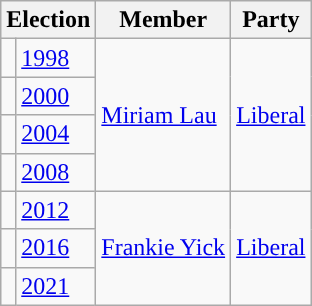<table class="wikitable">
<tr>
<th colspan="2">Election</th>
<th>Member</th>
<th>Party</th>
</tr>
<tr>
<td style="background-color: "></td>
<td><a href='#'>1998</a></td>
<td rowspan=4><a href='#'>Miriam Lau</a></td>
<td rowspan=4><a href='#'>Liberal</a></td>
</tr>
<tr>
<td style="background-color: "></td>
<td><a href='#'>2000</a></td>
</tr>
<tr>
<td style="background-color: "></td>
<td><a href='#'>2004</a></td>
</tr>
<tr>
<td style="background-color: "></td>
<td><a href='#'>2008</a></td>
</tr>
<tr>
<td style="background-color: "></td>
<td><a href='#'>2012</a></td>
<td rowspan=3><a href='#'>Frankie Yick</a></td>
<td rowspan=3><a href='#'>Liberal</a></td>
</tr>
<tr>
<td style="background-color: "></td>
<td><a href='#'>2016</a></td>
</tr>
<tr>
<td style="background-color: "></td>
<td><a href='#'>2021</a></td>
</tr>
</table>
